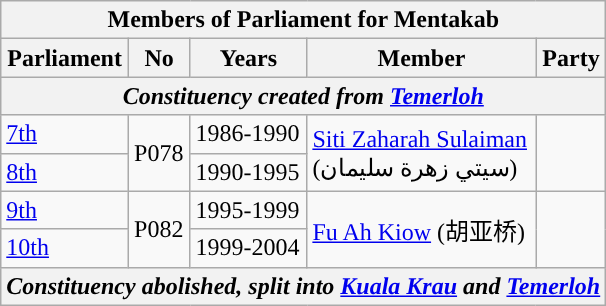<table class=wikitable>
<tr>
<th colspan="5">Members of Parliament for Mentakab</th>
</tr>
<tr>
<th>Parliament</th>
<th>No</th>
<th>Years</th>
<th>Member</th>
<th>Party</th>
</tr>
<tr>
<th colspan="5" align="center"><em>Constituency created from <a href='#'>Temerloh</a></em></th>
</tr>
<tr>
<td><a href='#'>7th</a></td>
<td rowspan="2">P078</td>
<td>1986-1990</td>
<td rowspan=2><a href='#'>Siti Zaharah Sulaiman</a> <br> (سيتي زهرة سليمان)</td>
<td rowspan="2"></td>
</tr>
<tr>
<td><a href='#'>8th</a></td>
<td>1990-1995</td>
</tr>
<tr>
<td><a href='#'>9th</a></td>
<td rowspan="2">P082</td>
<td>1995-1999</td>
<td rowspan=2><a href='#'>Fu Ah Kiow</a> (胡亚桥)</td>
<td rowspan="2"></td>
</tr>
<tr>
<td><a href='#'>10th</a></td>
<td>1999-2004</td>
</tr>
<tr>
<th colspan="5" align="center"><em>Constituency abolished, split into <a href='#'>Kuala Krau</a> and <a href='#'>Temerloh</a></em></th>
</tr>
</table>
